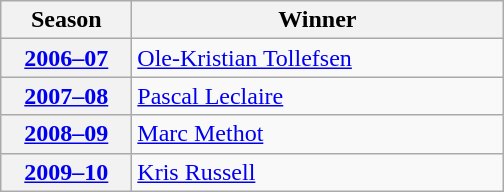<table class="wikitable">
<tr>
<th scope="col" style="width:5em">Season</th>
<th scope="col" style="width:15em">Winner</th>
</tr>
<tr>
<th scope="row"><a href='#'>2006–07</a></th>
<td><a href='#'>Ole-Kristian Tollefsen</a></td>
</tr>
<tr>
<th scope="row"><a href='#'>2007–08</a></th>
<td><a href='#'>Pascal Leclaire</a></td>
</tr>
<tr>
<th scope="row"><a href='#'>2008–09</a></th>
<td><a href='#'>Marc Methot</a></td>
</tr>
<tr>
<th scope="row"><a href='#'>2009–10</a></th>
<td><a href='#'>Kris Russell</a></td>
</tr>
</table>
